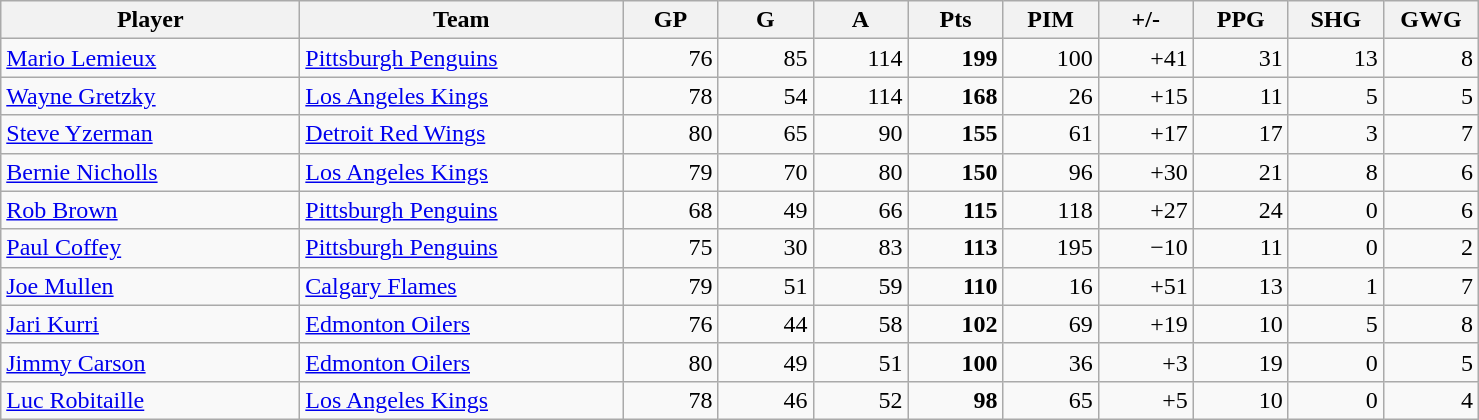<table class="wikitable">
<tr>
<th style="align:left; width: 12em;">Player</th>
<th style="align:left; width: 13em;">Team</th>
<th style="width: 3.5em;">GP</th>
<th style="width: 3.5em;">G</th>
<th style="width: 3.5em;">A</th>
<th style="width: 3.5em;">Pts</th>
<th style="width: 3.5em;">PIM</th>
<th style="width: 3.5em;">+/-</th>
<th style="width: 3.5em;">PPG</th>
<th style="width: 3.5em;">SHG</th>
<th style="width: 3.5em;">GWG</th>
</tr>
<tr style="text-align:right;">
<td style="text-align:left;"><a href='#'>Mario Lemieux</a></td>
<td style="text-align:left;"><a href='#'>Pittsburgh Penguins</a></td>
<td>76</td>
<td>85</td>
<td>114</td>
<td><strong>199</strong></td>
<td>100</td>
<td>+41</td>
<td>31</td>
<td>13</td>
<td>8</td>
</tr>
<tr style="text-align:right;">
<td style="text-align:left;"><a href='#'>Wayne Gretzky</a></td>
<td style="text-align:left;"><a href='#'>Los Angeles Kings</a></td>
<td>78</td>
<td>54</td>
<td>114</td>
<td><strong>168</strong></td>
<td>26</td>
<td>+15</td>
<td>11</td>
<td>5</td>
<td>5</td>
</tr>
<tr style="text-align:right;">
<td style="text-align:left;"><a href='#'>Steve Yzerman</a></td>
<td style="text-align:left;"><a href='#'>Detroit Red Wings</a></td>
<td>80</td>
<td>65</td>
<td>90</td>
<td><strong>155</strong></td>
<td>61</td>
<td>+17</td>
<td>17</td>
<td>3</td>
<td>7</td>
</tr>
<tr style="text-align:right;">
<td style="text-align:left;"><a href='#'>Bernie Nicholls</a></td>
<td style="text-align:left;"><a href='#'>Los Angeles Kings</a></td>
<td>79</td>
<td>70</td>
<td>80</td>
<td><strong>150</strong></td>
<td>96</td>
<td>+30</td>
<td>21</td>
<td>8</td>
<td>6</td>
</tr>
<tr style="text-align:right;">
<td style="text-align:left;"><a href='#'>Rob Brown</a></td>
<td style="text-align:left;"><a href='#'>Pittsburgh Penguins</a></td>
<td>68</td>
<td>49</td>
<td>66</td>
<td><strong>115</strong></td>
<td>118</td>
<td>+27</td>
<td>24</td>
<td>0</td>
<td>6</td>
</tr>
<tr style="text-align:right;">
<td style="text-align:left;"><a href='#'>Paul Coffey</a></td>
<td style="text-align:left;"><a href='#'>Pittsburgh Penguins</a></td>
<td>75</td>
<td>30</td>
<td>83</td>
<td><strong>113</strong></td>
<td>195</td>
<td>−10</td>
<td>11</td>
<td>0</td>
<td>2</td>
</tr>
<tr style="text-align:right;">
<td style="text-align:left;"><a href='#'>Joe Mullen</a></td>
<td style="text-align:left;"><a href='#'>Calgary Flames</a></td>
<td>79</td>
<td>51</td>
<td>59</td>
<td><strong>110</strong></td>
<td>16</td>
<td>+51</td>
<td>13</td>
<td>1</td>
<td>7</td>
</tr>
<tr style="text-align:right;">
<td style="text-align:left;"><a href='#'>Jari Kurri</a></td>
<td style="text-align:left;"><a href='#'>Edmonton Oilers</a></td>
<td>76</td>
<td>44</td>
<td>58</td>
<td><strong>102</strong></td>
<td>69</td>
<td>+19</td>
<td>10</td>
<td>5</td>
<td>8</td>
</tr>
<tr style="text-align:right;">
<td style="text-align:left;"><a href='#'>Jimmy Carson</a></td>
<td style="text-align:left;"><a href='#'>Edmonton Oilers</a></td>
<td>80</td>
<td>49</td>
<td>51</td>
<td><strong>100</strong></td>
<td>36</td>
<td>+3</td>
<td>19</td>
<td>0</td>
<td>5</td>
</tr>
<tr style="text-align:right;">
<td style="text-align:left;"><a href='#'>Luc Robitaille</a></td>
<td style="text-align:left;"><a href='#'>Los Angeles Kings</a></td>
<td>78</td>
<td>46</td>
<td>52</td>
<td><strong>98</strong></td>
<td>65</td>
<td>+5</td>
<td>10</td>
<td>0</td>
<td>4</td>
</tr>
</table>
